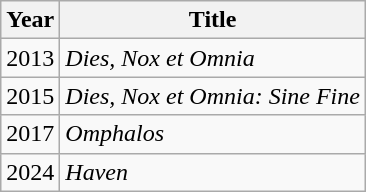<table class="wikitable">
<tr>
<th>Year</th>
<th>Title</th>
</tr>
<tr>
<td>2013</td>
<td><em>Dies, Nox et Omnia</em></td>
</tr>
<tr>
<td>2015</td>
<td><em>Dies, Nox et Omnia: Sine Fine</em></td>
</tr>
<tr>
<td>2017</td>
<td><em>Omphalos</em></td>
</tr>
<tr>
<td>2024</td>
<td><em>Haven</em></td>
</tr>
</table>
